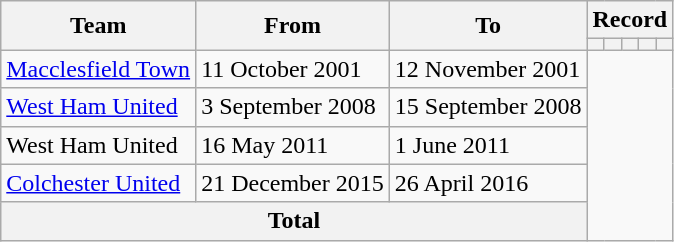<table class=wikitable style="text-align: center">
<tr>
<th rowspan=2>Team</th>
<th rowspan=2>From</th>
<th rowspan=2>To</th>
<th colspan=5>Record</th>
</tr>
<tr>
<th></th>
<th></th>
<th></th>
<th></th>
<th></th>
</tr>
<tr>
<td align=left><a href='#'>Macclesfield Town</a></td>
<td align=left>11 October 2001</td>
<td align=left>12 November 2001<br></td>
</tr>
<tr>
<td align=left><a href='#'>West Ham United</a></td>
<td align=left>3 September 2008</td>
<td align=left>15 September 2008<br></td>
</tr>
<tr>
<td align=left>West Ham United</td>
<td align=left>16 May 2011</td>
<td align=left>1 June 2011<br></td>
</tr>
<tr>
<td align=left><a href='#'>Colchester United</a></td>
<td align=left>21 December 2015</td>
<td align=left>26 April 2016<br></td>
</tr>
<tr>
<th colspan=3>Total<br></th>
</tr>
</table>
